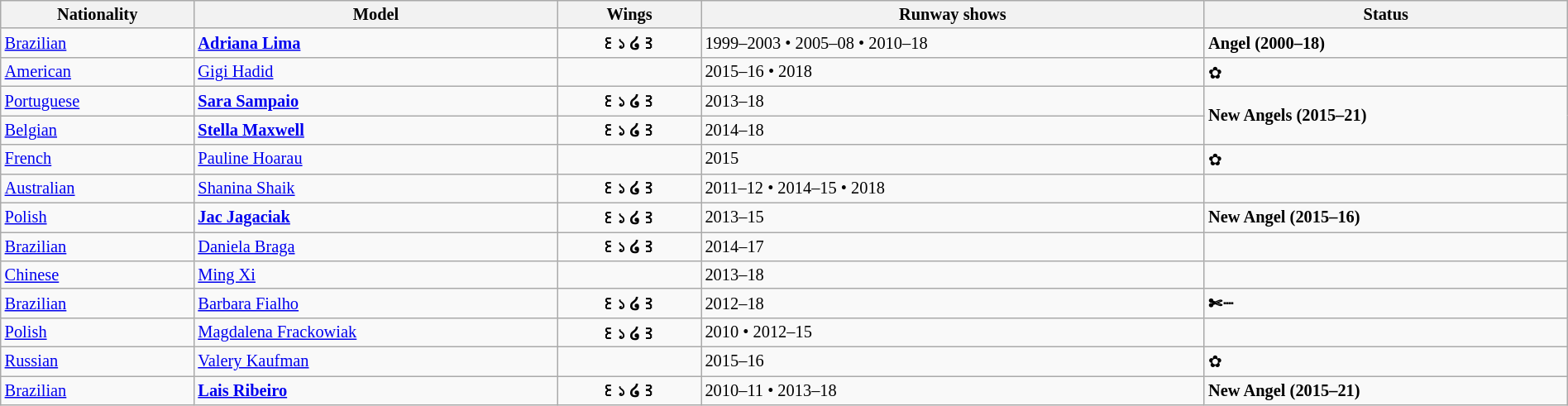<table class="sortable wikitable"  style="font-size:85%; width:100%;">
<tr>
<th style="text-align:center;">Nationality</th>
<th style="text-align:center;">Model</th>
<th style="text-align:center;">Wings</th>
<th style="text-align:center;">Runway shows</th>
<th style="text-align:center;">Status</th>
</tr>
<tr>
<td> <a href='#'>Brazilian</a></td>
<td><strong><a href='#'>Adriana Lima</a></strong></td>
<td align="center"><strong>꒰১ ໒꒱</strong></td>
<td>1999–2003 • 2005–08 • 2010–18</td>
<td><strong> Angel (2000–18)</strong></td>
</tr>
<tr>
<td> <a href='#'>American</a></td>
<td><a href='#'>Gigi Hadid</a></td>
<td></td>
<td>2015–16 • 2018</td>
<td>✿</td>
</tr>
<tr>
<td> <a href='#'>Portuguese</a></td>
<td><strong><a href='#'>Sara Sampaio</a></strong></td>
<td align="center"><strong>꒰১ ໒꒱</strong></td>
<td>2013–18</td>
<td rowspan="2"><strong>New  Angels (2015–21)</strong></td>
</tr>
<tr>
<td> <a href='#'>Belgian</a></td>
<td><strong><a href='#'>Stella Maxwell</a></strong></td>
<td align="center"><strong>꒰১ ໒꒱</strong></td>
<td>2014–18</td>
</tr>
<tr>
<td> <a href='#'>French</a></td>
<td><a href='#'>Pauline Hoarau</a></td>
<td></td>
<td>2015</td>
<td>✿</td>
</tr>
<tr>
<td> <a href='#'>Australian</a></td>
<td><a href='#'>Shanina Shaik</a></td>
<td align="center"><strong>꒰১ ໒꒱</strong></td>
<td>2011–12 • 2014–15 • 2018</td>
<td></td>
</tr>
<tr>
<td> <a href='#'>Polish</a></td>
<td><a href='#'><strong>Jac Jagaciak</strong></a></td>
<td align="center"><strong>꒰১ ໒꒱</strong></td>
<td>2013–15</td>
<td><strong>New  Angel (2015–16)</strong></td>
</tr>
<tr>
<td> <a href='#'>Brazilian</a></td>
<td><a href='#'>Daniela Braga</a></td>
<td align="center"><strong>꒰১ ໒꒱</strong></td>
<td>2014–17</td>
<td></td>
</tr>
<tr>
<td> <a href='#'>Chinese</a></td>
<td><a href='#'>Ming Xi</a></td>
<td></td>
<td>2013–18</td>
<td></td>
</tr>
<tr>
<td> <a href='#'>Brazilian</a></td>
<td><a href='#'>Barbara Fialho</a></td>
<td align="center"><strong>꒰১ ໒꒱</strong></td>
<td>2012–18</td>
<td><strong>✄┈</strong></td>
</tr>
<tr>
<td> <a href='#'>Polish</a></td>
<td><a href='#'>Magdalena Frackowiak</a></td>
<td align="center"><strong>꒰১ ໒꒱</strong></td>
<td>2010 • 2012–15</td>
<td></td>
</tr>
<tr>
<td> <a href='#'>Russian</a></td>
<td><a href='#'>Valery Kaufman</a></td>
<td></td>
<td>2015–16</td>
<td>✿</td>
</tr>
<tr>
<td> <a href='#'>Brazilian</a></td>
<td><strong><a href='#'>Lais Ribeiro</a></strong></td>
<td align="center"><strong>꒰১ ໒꒱</strong></td>
<td>2010–11 • 2013–18</td>
<td><strong>New  Angel (2015–21)</strong></td>
</tr>
</table>
